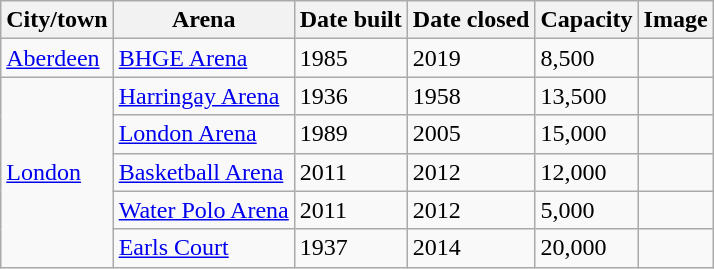<table class="wikitable sortable">
<tr>
<th>City/town</th>
<th>Arena</th>
<th>Date built</th>
<th>Date closed</th>
<th data-sort-type="number">Capacity</th>
<th class="unsortable">Image</th>
</tr>
<tr>
<td><a href='#'>Aberdeen</a></td>
<td><a href='#'>BHGE Arena</a></td>
<td>1985</td>
<td>2019</td>
<td>8,500</td>
<td></td>
</tr>
<tr>
<td rowspan="5"><a href='#'>London</a></td>
<td><a href='#'>Harringay Arena</a></td>
<td>1936</td>
<td>1958</td>
<td>13,500</td>
<td></td>
</tr>
<tr>
<td><a href='#'>London Arena</a></td>
<td>1989</td>
<td>2005</td>
<td>15,000</td>
<td></td>
</tr>
<tr>
<td><a href='#'>Basketball Arena</a></td>
<td>2011</td>
<td>2012</td>
<td>12,000</td>
<td></td>
</tr>
<tr>
<td><a href='#'>Water Polo Arena</a></td>
<td>2011</td>
<td>2012</td>
<td>5,000</td>
<td></td>
</tr>
<tr>
<td><a href='#'>Earls Court</a></td>
<td>1937</td>
<td>2014</td>
<td>20,000</td>
<td></td>
</tr>
</table>
